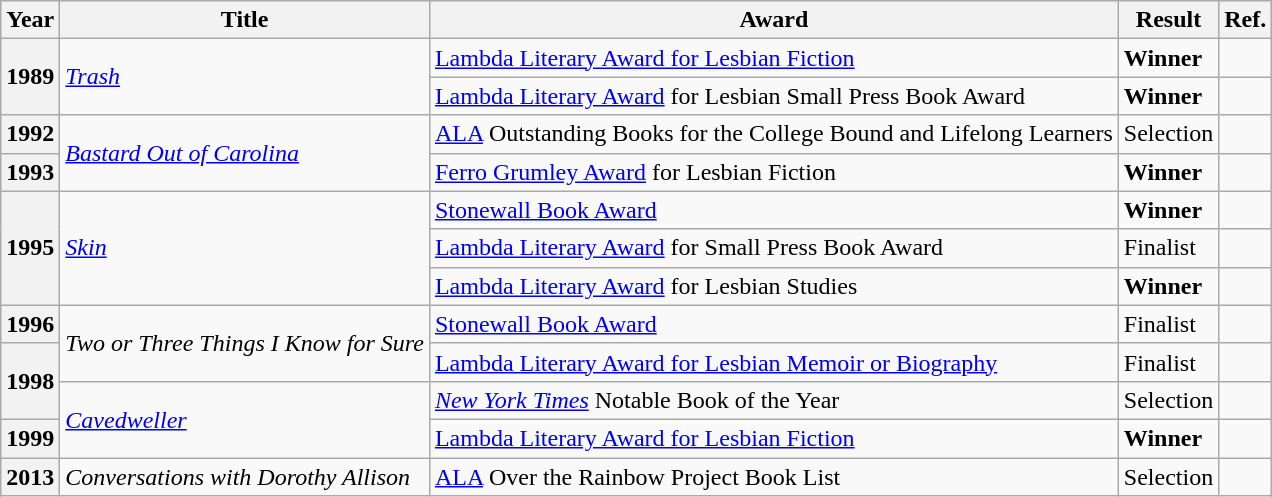<table class="wikitable sortable">
<tr>
<th>Year</th>
<th>Title</th>
<th>Award</th>
<th>Result</th>
<th>Ref.</th>
</tr>
<tr>
<th rowspan="2">1989</th>
<td rowspan="2"><em><a href='#'>Trash</a></em></td>
<td><a href='#'>Lambda Literary Award for Lesbian Fiction</a></td>
<td><strong>Winner</strong></td>
<td></td>
</tr>
<tr>
<td><a href='#'>Lambda Literary Award</a> for Lesbian Small Press Book Award</td>
<td><strong>Winner</strong></td>
<td></td>
</tr>
<tr>
<th>1992</th>
<td rowspan="2"><em><a href='#'>Bastard Out of Carolina</a></em></td>
<td><a href='#'>ALA</a> Outstanding Books for the College Bound and Lifelong Learners</td>
<td>Selection</td>
<td></td>
</tr>
<tr>
<th>1993</th>
<td><a href='#'>Ferro Grumley Award</a> for Lesbian Fiction</td>
<td><strong>Winner</strong></td>
<td></td>
</tr>
<tr>
<th rowspan="3">1995</th>
<td rowspan="3"><em><a href='#'>Skin</a></em></td>
<td><a href='#'>Stonewall Book Award</a></td>
<td><strong>Winner</strong></td>
<td></td>
</tr>
<tr>
<td><a href='#'>Lambda Literary Award</a> for Small Press Book Award</td>
<td>Finalist</td>
<td></td>
</tr>
<tr>
<td><a href='#'>Lambda Literary Award</a> for Lesbian Studies</td>
<td><strong>Winner</strong></td>
<td></td>
</tr>
<tr>
<th>1996</th>
<td rowspan="2"><em>Two or Three Things I Know for Sure</em></td>
<td><a href='#'>Stonewall Book Award</a></td>
<td>Finalist</td>
<td></td>
</tr>
<tr>
<th rowspan="2">1998</th>
<td><a href='#'>Lambda Literary Award for Lesbian Memoir or Biography</a></td>
<td>Finalist</td>
<td></td>
</tr>
<tr>
<td rowspan="2"><em><a href='#'>Cavedweller</a></em></td>
<td><a href='#'><em>New York Times</em></a> Notable Book of the Year</td>
<td>Selection</td>
<td></td>
</tr>
<tr>
<th>1999</th>
<td><a href='#'>Lambda Literary Award for Lesbian Fiction</a></td>
<td><strong>Winner</strong></td>
<td></td>
</tr>
<tr>
<th>2013</th>
<td><em>Conversations with Dorothy Allison</em></td>
<td><a href='#'>ALA</a> Over the Rainbow Project Book List</td>
<td>Selection</td>
<td></td>
</tr>
</table>
